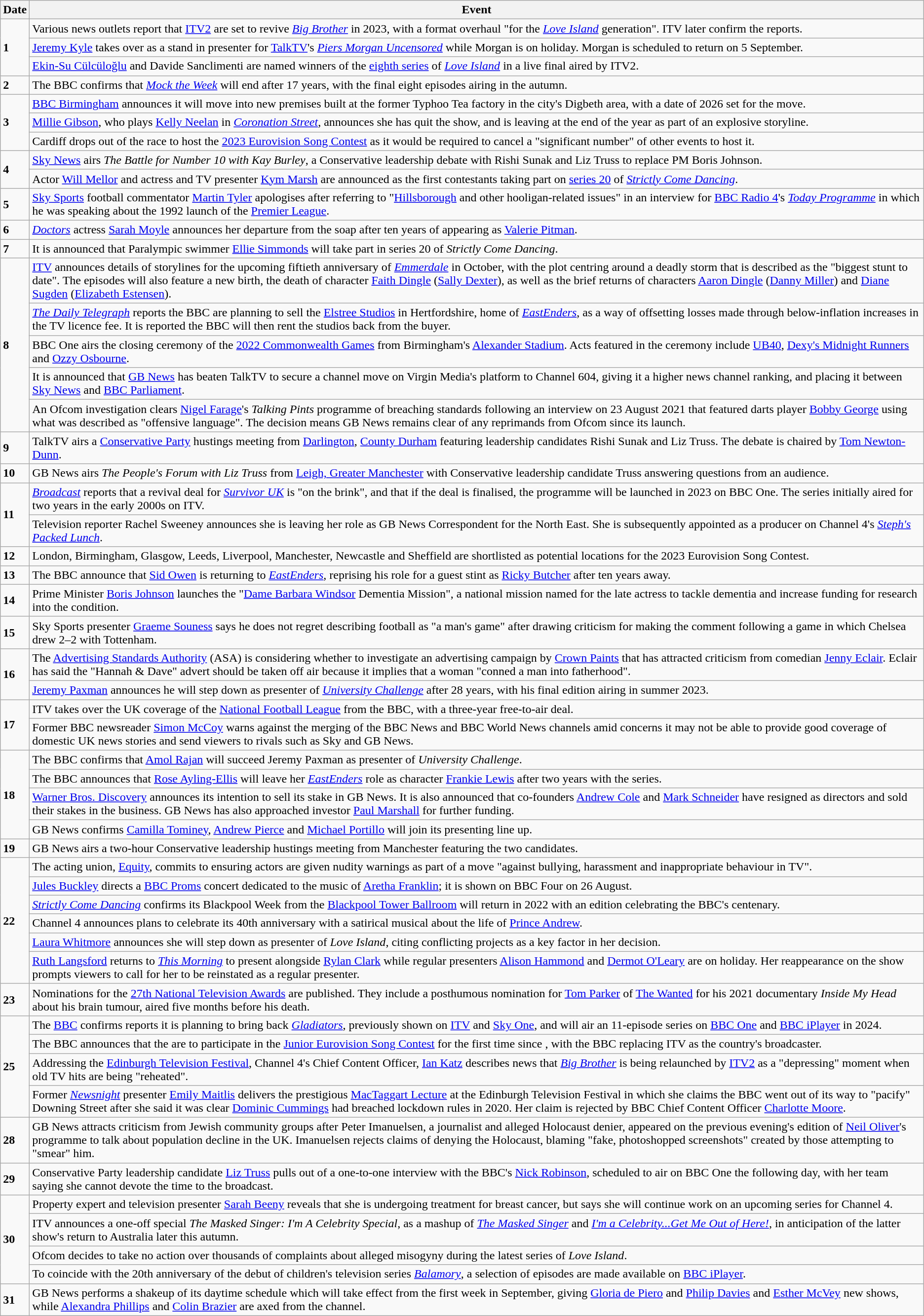<table class="wikitable">
<tr>
<th>Date</th>
<th>Event</th>
</tr>
<tr>
<td rowspan=3><strong>1</strong></td>
<td>Various news outlets report that <a href='#'>ITV2</a> are set to revive <em><a href='#'>Big Brother</a></em> in 2023, with a format overhaul "for the <em><a href='#'>Love Island</a></em> generation". ITV later confirm the reports.</td>
</tr>
<tr>
<td><a href='#'>Jeremy Kyle</a> takes over as a stand in presenter for <a href='#'>TalkTV</a>'s <em><a href='#'>Piers Morgan Uncensored</a></em> while Morgan is on holiday. Morgan is scheduled to return on 5 September.</td>
</tr>
<tr>
<td><a href='#'>Ekin-Su Cülcüloğlu</a> and Davide Sanclimenti are named winners of the <a href='#'>eighth series</a> of <em><a href='#'>Love Island</a></em> in a live final aired by ITV2.</td>
</tr>
<tr>
<td><strong>2</strong></td>
<td>The BBC confirms that <em><a href='#'>Mock the Week</a></em> will end after 17 years, with the final eight episodes airing in the autumn.</td>
</tr>
<tr>
<td rowspan=3><strong>3</strong></td>
<td><a href='#'>BBC Birmingham</a> announces it will move into new premises built at the former Typhoo Tea factory in the city's Digbeth area, with a date of 2026 set for the move.</td>
</tr>
<tr>
<td><a href='#'>Millie Gibson</a>, who plays <a href='#'>Kelly Neelan</a> in <em><a href='#'>Coronation Street</a></em>, announces she has quit the show, and is leaving at the end of the year as part of an explosive storyline.</td>
</tr>
<tr>
<td>Cardiff drops out of the race to host the <a href='#'>2023 Eurovision Song Contest</a> as it would be required to cancel a "significant number" of other events to host it.</td>
</tr>
<tr>
<td rowspan=2><strong>4</strong></td>
<td><a href='#'>Sky News</a> airs <em>The Battle for Number 10 with Kay Burley</em>, a Conservative leadership debate with Rishi Sunak and Liz Truss to replace PM Boris Johnson.</td>
</tr>
<tr>
<td>Actor <a href='#'>Will Mellor</a> and actress and TV presenter <a href='#'>Kym Marsh</a> are announced as the first contestants taking part on <a href='#'>series 20</a> of <em><a href='#'>Strictly Come Dancing</a></em>.</td>
</tr>
<tr>
<td><strong>5</strong></td>
<td><a href='#'>Sky Sports</a> football commentator <a href='#'>Martin Tyler</a> apologises after referring to "<a href='#'>Hillsborough</a> and other hooligan-related issues" in an interview for <a href='#'>BBC Radio 4</a>'s <em><a href='#'>Today Programme</a></em> in which he was speaking about the 1992 launch of the <a href='#'>Premier League</a>.</td>
</tr>
<tr>
<td><strong>6</strong></td>
<td><em><a href='#'>Doctors</a></em> actress <a href='#'>Sarah Moyle</a> announces her departure from the soap after ten years of appearing as <a href='#'>Valerie Pitman</a>.</td>
</tr>
<tr>
<td><strong>7</strong></td>
<td>It is announced that Paralympic swimmer <a href='#'>Ellie Simmonds</a> will take part in series 20 of <em>Strictly Come Dancing</em>.</td>
</tr>
<tr>
<td rowspan=5><strong>8</strong></td>
<td><a href='#'>ITV</a> announces details of storylines for the upcoming fiftieth anniversary of <em><a href='#'>Emmerdale</a></em> in October, with the plot centring around a deadly storm that is described as the "biggest stunt to date". The episodes will also feature a new birth, the death of character <a href='#'>Faith Dingle</a> (<a href='#'>Sally Dexter</a>), as well as the brief returns of characters <a href='#'>Aaron Dingle</a> (<a href='#'>Danny Miller</a>) and <a href='#'>Diane Sugden</a> (<a href='#'>Elizabeth Estensen</a>).</td>
</tr>
<tr>
<td><em><a href='#'>The Daily Telegraph</a></em> reports the BBC are planning to sell the <a href='#'>Elstree Studios</a> in Hertfordshire, home of <em><a href='#'>EastEnders</a></em>, as a way of offsetting losses made through below-inflation increases in the TV licence fee. It is reported the BBC will then rent the studios back from the buyer.</td>
</tr>
<tr>
<td>BBC One airs the closing ceremony of the <a href='#'>2022 Commonwealth Games</a> from Birmingham's <a href='#'>Alexander Stadium</a>. Acts featured in the ceremony include <a href='#'>UB40</a>, <a href='#'>Dexy's Midnight Runners</a> and <a href='#'>Ozzy Osbourne</a>.</td>
</tr>
<tr>
<td>It is announced that <a href='#'>GB News</a> has beaten TalkTV to secure a channel move on Virgin Media's platform to Channel 604, giving it a higher news channel ranking, and placing it between <a href='#'>Sky News</a> and <a href='#'>BBC Parliament</a>.</td>
</tr>
<tr>
<td>An Ofcom investigation clears <a href='#'>Nigel Farage</a>'s <em>Talking Pints</em> programme of breaching standards following an interview on 23 August 2021 that featured darts player <a href='#'>Bobby George</a> using what was described as "offensive language". The decision means GB News remains clear of any reprimands from Ofcom since its launch.</td>
</tr>
<tr>
<td><strong>9</strong></td>
<td>TalkTV airs a <a href='#'>Conservative Party</a> hustings meeting from <a href='#'>Darlington</a>, <a href='#'>County Durham</a> featuring leadership candidates Rishi Sunak and Liz Truss. The debate is chaired by <a href='#'>Tom Newton-Dunn</a>.</td>
</tr>
<tr>
<td><strong>10</strong></td>
<td>GB News airs <em>The People's Forum with Liz Truss</em> from <a href='#'>Leigh, Greater Manchester</a> with Conservative leadership candidate Truss answering questions from an audience.</td>
</tr>
<tr>
<td rowspan=2><strong>11</strong></td>
<td><em><a href='#'>Broadcast</a></em> reports that a revival deal for <em><a href='#'>Survivor UK</a></em> is "on the brink", and that if the deal is finalised, the programme will be launched in 2023 on BBC One. The series initially aired for two years in the early 2000s on ITV.</td>
</tr>
<tr>
<td>Television reporter Rachel Sweeney announces she is leaving her role as GB News Correspondent for the North East. She is subsequently appointed as a producer on Channel 4's <em><a href='#'>Steph's Packed Lunch</a></em>.</td>
</tr>
<tr>
<td><strong>12</strong></td>
<td>London, Birmingham, Glasgow, Leeds, Liverpool, Manchester, Newcastle and Sheffield are shortlisted as potential locations for the 2023 Eurovision Song Contest.</td>
</tr>
<tr>
<td><strong>13</strong></td>
<td>The BBC announce that <a href='#'>Sid Owen</a> is returning to <em><a href='#'>EastEnders</a></em>, reprising his role for a guest stint as <a href='#'>Ricky Butcher</a> after ten years away.</td>
</tr>
<tr>
<td><strong>14</strong></td>
<td>Prime Minister <a href='#'>Boris Johnson</a> launches the "<a href='#'>Dame Barbara Windsor</a> Dementia Mission", a national mission named for the late actress to tackle dementia and increase funding for research into the condition.</td>
</tr>
<tr>
<td><strong>15</strong></td>
<td>Sky Sports presenter <a href='#'>Graeme Souness</a> says he does not regret describing football as "a man's game" after drawing criticism for making the comment following a game in which Chelsea drew 2–2 with Tottenham.</td>
</tr>
<tr>
<td rowspan=2><strong>16</strong></td>
<td>The <a href='#'>Advertising Standards Authority</a> (ASA) is considering whether to investigate an advertising campaign by <a href='#'>Crown Paints</a> that has attracted criticism from comedian <a href='#'>Jenny Eclair</a>. Eclair has said the "Hannah & Dave" advert should be taken off air because it implies that a woman "conned a man into fatherhood".</td>
</tr>
<tr>
<td><a href='#'>Jeremy Paxman</a> announces he will step down as presenter of <em><a href='#'>University Challenge</a></em> after 28 years, with his final edition airing in summer 2023.</td>
</tr>
<tr>
<td rowspan=2><strong>17</strong></td>
<td>ITV takes over the UK coverage of the <a href='#'>National Football League</a> from the BBC, with a three-year free-to-air deal.</td>
</tr>
<tr>
<td>Former BBC newsreader <a href='#'>Simon McCoy</a> warns against the merging of the BBC News and BBC World News channels amid concerns it may not be able to provide good coverage of domestic UK news stories and send viewers to rivals such as Sky and GB News.</td>
</tr>
<tr>
<td rowspan=4><strong>18</strong></td>
<td>The BBC confirms that <a href='#'>Amol Rajan</a> will succeed Jeremy Paxman as presenter of <em>University Challenge</em>.</td>
</tr>
<tr>
<td>The BBC announces that <a href='#'>Rose Ayling-Ellis</a> will leave her <em><a href='#'>EastEnders</a></em> role as character <a href='#'>Frankie Lewis</a> after two years with the series.</td>
</tr>
<tr>
<td><a href='#'>Warner Bros. Discovery</a> announces its intention to sell its stake in GB News. It is also announced that co-founders <a href='#'>Andrew Cole</a> and <a href='#'>Mark Schneider</a> have resigned as directors and sold their stakes in the business. GB News has also approached investor <a href='#'>Paul Marshall</a> for further funding.</td>
</tr>
<tr>
<td>GB News confirms <a href='#'>Camilla Tominey</a>, <a href='#'>Andrew Pierce</a> and <a href='#'>Michael Portillo</a> will join its presenting line up.</td>
</tr>
<tr>
<td><strong>19</strong></td>
<td>GB News airs a two-hour Conservative leadership hustings meeting from Manchester featuring the two candidates.</td>
</tr>
<tr>
<td rowspan=6><strong>22</strong></td>
<td>The acting union, <a href='#'>Equity</a>, commits to ensuring actors are given nudity warnings as part of a move "against bullying, harassment and inappropriate behaviour in TV".</td>
</tr>
<tr>
<td><a href='#'>Jules Buckley</a> directs a <a href='#'>BBC Proms</a> concert dedicated to the music of <a href='#'>Aretha Franklin</a>; it is shown on BBC Four on 26 August.</td>
</tr>
<tr>
<td><em><a href='#'>Strictly Come Dancing</a></em> confirms its Blackpool Week from the <a href='#'>Blackpool Tower Ballroom</a> will return in 2022 with an edition celebrating the BBC's centenary.</td>
</tr>
<tr>
<td>Channel 4 announces plans to celebrate its 40th anniversary with a satirical musical about the life of <a href='#'>Prince Andrew</a>.</td>
</tr>
<tr>
<td><a href='#'>Laura Whitmore</a> announces she will step down as presenter of <em>Love Island</em>, citing conflicting projects as a key factor in her decision.</td>
</tr>
<tr>
<td><a href='#'>Ruth Langsford</a> returns to <em><a href='#'>This Morning</a></em> to present alongside <a href='#'>Rylan Clark</a> while regular presenters <a href='#'>Alison Hammond</a> and <a href='#'>Dermot O'Leary</a> are on holiday. Her reappearance on the show prompts viewers to call for her to be reinstated as a regular presenter.</td>
</tr>
<tr>
<td><strong>23</strong></td>
<td>Nominations for the <a href='#'>27th National Television Awards</a> are published. They include a posthumous nomination for <a href='#'>Tom Parker</a> of <a href='#'>The Wanted</a> for his 2021 documentary <em>Inside My Head</em> about his brain tumour, aired five months before his death.</td>
</tr>
<tr>
<td rowspan=4><strong>25</strong></td>
<td>The <a href='#'>BBC</a> confirms reports it is planning to bring back <em><a href='#'>Gladiators</a></em>, previously shown on <a href='#'>ITV</a> and <a href='#'>Sky One</a>, and will air an 11-episode series on <a href='#'>BBC One</a> and <a href='#'>BBC iPlayer</a> in 2024.</td>
</tr>
<tr>
<td>The BBC announces that the  are to participate in the <a href='#'>Junior Eurovision Song Contest</a> for the first time since , with the BBC replacing ITV as the country's broadcaster.</td>
</tr>
<tr>
<td>Addressing the <a href='#'>Edinburgh Television Festival</a>, Channel 4's Chief Content Officer, <a href='#'>Ian Katz</a> describes news that <em><a href='#'>Big Brother</a></em> is being relaunched by <a href='#'>ITV2</a> as a "depressing" moment when old TV hits are being "reheated".</td>
</tr>
<tr>
<td>Former <em><a href='#'>Newsnight</a></em> presenter <a href='#'>Emily Maitlis</a> delivers the prestigious <a href='#'>MacTaggart Lecture</a> at the Edinburgh Television Festival in which she claims the BBC went out of its way to "pacify" Downing Street after she said it was clear <a href='#'>Dominic Cummings</a> had breached lockdown rules in 2020. Her claim is rejected by BBC Chief Content Officer <a href='#'>Charlotte Moore</a>.</td>
</tr>
<tr>
<td><strong>28</strong></td>
<td>GB News attracts criticism from Jewish community groups after Peter Imanuelsen, a journalist and alleged Holocaust denier, appeared on the previous evening's edition of <a href='#'>Neil Oliver</a>'s programme to talk about population decline in the UK. Imanuelsen rejects claims of denying the Holocaust, blaming "fake, photoshopped screenshots" created by those attempting to "smear" him.</td>
</tr>
<tr>
<td><strong>29</strong></td>
<td>Conservative Party leadership candidate <a href='#'>Liz Truss</a> pulls out of a one-to-one interview with the BBC's <a href='#'>Nick Robinson</a>, scheduled to air on BBC One the following day, with her team saying she cannot devote the time to the broadcast.</td>
</tr>
<tr>
<td rowspan=4><strong>30</strong></td>
<td>Property expert and television presenter <a href='#'>Sarah Beeny</a> reveals that she is undergoing treatment for breast cancer, but says she will continue work on an upcoming series for Channel 4.</td>
</tr>
<tr>
<td>ITV announces a one-off special <em>The Masked Singer: I'm A Celebrity Special</em>, as a mashup of <em><a href='#'>The Masked Singer</a></em> and <em><a href='#'>I'm a Celebrity...Get Me Out of Here!</a></em>, in anticipation of the latter show's return to Australia later this autumn.</td>
</tr>
<tr>
<td>Ofcom decides to take no action over thousands of complaints about alleged misogyny during the latest series of <em>Love Island</em>.</td>
</tr>
<tr>
<td>To coincide with the 20th anniversary of the debut of children's television series <em><a href='#'>Balamory</a></em>, a selection of episodes are made available on <a href='#'>BBC iPlayer</a>.</td>
</tr>
<tr>
<td><strong>31</strong></td>
<td>GB News performs a shakeup of its daytime schedule which will take effect from the first week in September, giving <a href='#'>Gloria de Piero</a> and <a href='#'>Philip Davies</a> and <a href='#'>Esther McVey</a> new shows, while <a href='#'>Alexandra Phillips</a> and <a href='#'>Colin Brazier</a> are axed from the channel.</td>
</tr>
</table>
